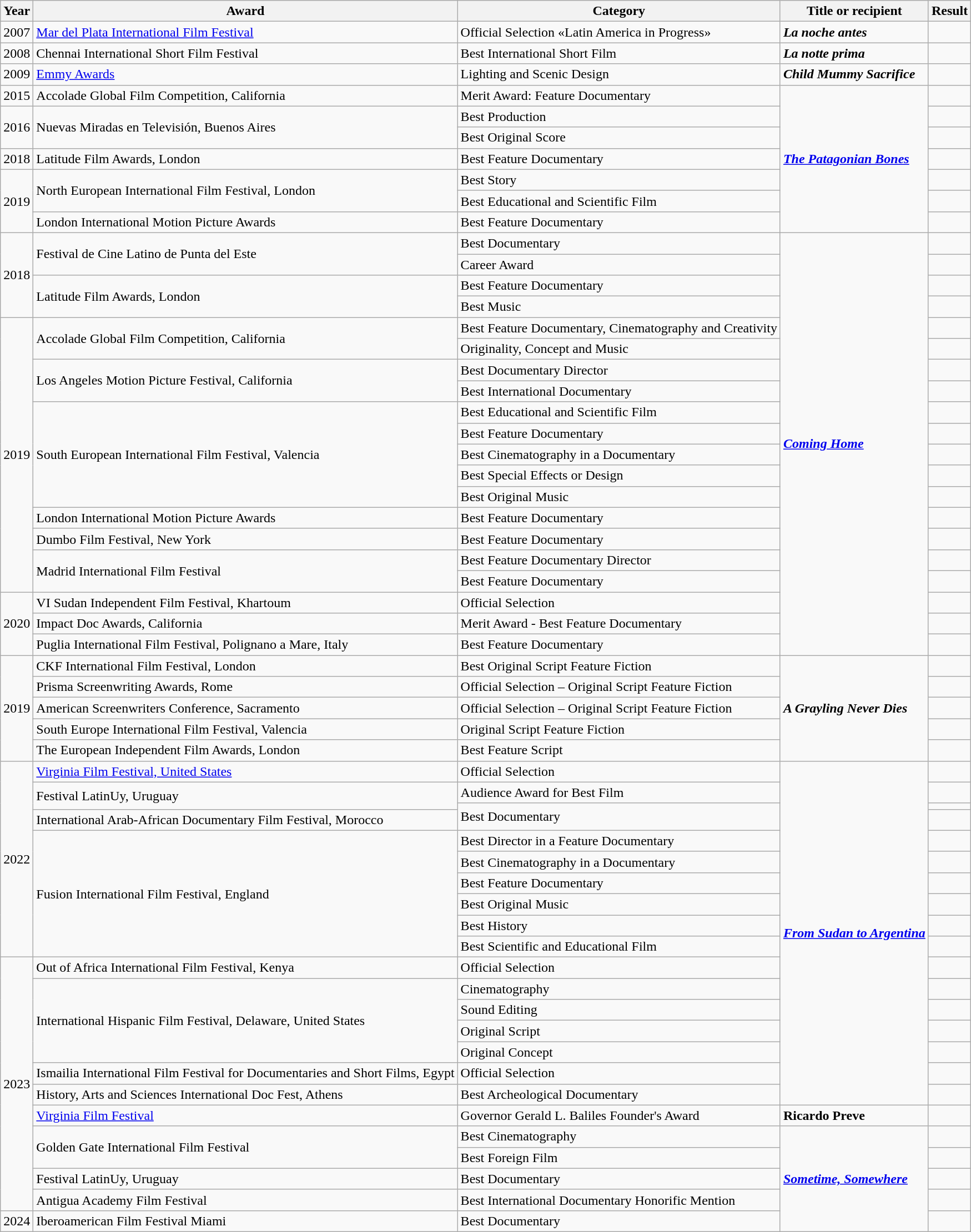<table class="wikitable">
<tr>
<th>Year</th>
<th>Award</th>
<th>Category</th>
<th>Title or recipient</th>
<th>Result</th>
</tr>
<tr>
<td>2007</td>
<td><a href='#'>Mar del Plata International Film Festival</a></td>
<td>Official Selection «Latin America in Progress»</td>
<td><strong><em>La noche antes</em></strong></td>
<td></td>
</tr>
<tr>
<td>2008</td>
<td>Chennai International Short Film Festival</td>
<td>Best International Short Film</td>
<td><strong><em>La notte prima</em></strong></td>
<td></td>
</tr>
<tr>
<td>2009</td>
<td><a href='#'>Emmy Awards</a></td>
<td>Lighting and Scenic Design</td>
<td><strong><em>Child Mummy Sacrifice</em></strong></td>
<td></td>
</tr>
<tr>
<td>2015</td>
<td>Accolade Global Film Competition, California</td>
<td>Merit Award: Feature Documentary</td>
<td rowspan="7"><strong><em><a href='#'>The Patagonian Bones</a></em></strong></td>
<td></td>
</tr>
<tr>
<td rowspan="2">2016</td>
<td rowspan="2">Nuevas Miradas en Televisión, Buenos Aires</td>
<td>Best Production</td>
<td></td>
</tr>
<tr>
<td>Best Original Score</td>
<td></td>
</tr>
<tr>
<td>2018</td>
<td>Latitude Film Awards, London</td>
<td>Best Feature Documentary</td>
<td></td>
</tr>
<tr>
<td rowspan="3">2019</td>
<td rowspan="2">North European International Film Festival, London</td>
<td>Best Story</td>
<td></td>
</tr>
<tr>
<td>Best Educational and Scientific Film</td>
<td></td>
</tr>
<tr>
<td>London International Motion Picture Awards</td>
<td>Best Feature Documentary</td>
<td></td>
</tr>
<tr>
<td rowspan="4">2018</td>
<td rowspan="2">Festival de Cine Latino de Punta del Este</td>
<td>Best Documentary</td>
<td rowspan="20"><strong><em><a href='#'>Coming Home</a></em></strong></td>
<td></td>
</tr>
<tr>
<td>Career Award</td>
<td></td>
</tr>
<tr>
<td rowspan="2">Latitude Film Awards, London</td>
<td>Best Feature Documentary</td>
<td></td>
</tr>
<tr>
<td>Best Music</td>
<td></td>
</tr>
<tr>
<td rowspan="13">2019</td>
<td rowspan="2">Accolade Global Film Competition, California</td>
<td>Best Feature Documentary, Cinematography and Creativity</td>
<td></td>
</tr>
<tr>
<td>Originality, Concept and Music</td>
<td></td>
</tr>
<tr>
<td rowspan="2">Los Angeles Motion Picture Festival, California</td>
<td>Best Documentary Director</td>
<td></td>
</tr>
<tr>
<td>Best International Documentary</td>
<td></td>
</tr>
<tr>
<td rowspan="5">South European International Film Festival, Valencia</td>
<td>Best Educational and Scientific Film</td>
<td></td>
</tr>
<tr>
<td>Best Feature Documentary</td>
<td></td>
</tr>
<tr>
<td>Best Cinematography in a Documentary</td>
<td></td>
</tr>
<tr>
<td>Best Special Effects or Design</td>
<td></td>
</tr>
<tr>
<td>Best Original Music</td>
<td></td>
</tr>
<tr>
<td>London International Motion Picture Awards</td>
<td>Best Feature Documentary</td>
<td></td>
</tr>
<tr>
<td>Dumbo Film Festival, New York</td>
<td>Best Feature Documentary</td>
<td></td>
</tr>
<tr>
<td rowspan="2">Madrid International Film Festival</td>
<td>Best Feature Documentary Director</td>
<td></td>
</tr>
<tr>
<td>Best Feature Documentary</td>
<td></td>
</tr>
<tr>
<td rowspan="3">2020</td>
<td>VI Sudan Independent Film Festival, Khartoum</td>
<td>Official Selection</td>
<td></td>
</tr>
<tr>
<td>Impact Doc Awards, California</td>
<td>Merit Award - Best Feature Documentary</td>
<td></td>
</tr>
<tr>
<td>Puglia International Film Festival, Polignano a Mare, Italy</td>
<td>Best Feature Documentary</td>
<td></td>
</tr>
<tr>
<td rowspan="5">2019</td>
<td>CKF International Film Festival, London</td>
<td>Best Original Script Feature Fiction</td>
<td rowspan="5"><strong><em>A Grayling Never Dies</em></strong></td>
<td></td>
</tr>
<tr>
<td>Prisma Screenwriting Awards, Rome</td>
<td>Official Selection – Original Script Feature Fiction</td>
<td></td>
</tr>
<tr>
<td>American Screenwriters Conference, Sacramento</td>
<td>Official Selection – Original Script Feature Fiction</td>
<td></td>
</tr>
<tr>
<td>South Europe International Film Festival, Valencia</td>
<td>Original Script Feature Fiction</td>
<td></td>
</tr>
<tr>
<td>The European Independent Film Awards, London</td>
<td>Best Feature Script</td>
<td></td>
</tr>
<tr>
<td rowspan="10">2022</td>
<td><a href='#'>Virginia Film Festival, United States</a></td>
<td>Official Selection</td>
<td rowspan="17"><strong><em><a href='#'>From Sudan to Argentina</a></em></strong></td>
<td></td>
</tr>
<tr>
<td rowspan="2">Festival LatinUy, Uruguay</td>
<td>Audience Award for Best Film</td>
<td></td>
</tr>
<tr>
<td rowspan="2">Best Documentary</td>
<td></td>
</tr>
<tr>
<td>International Arab-African Documentary Film Festival, Morocco</td>
<td></td>
</tr>
<tr>
<td rowspan="6">Fusion International Film Festival, England</td>
<td>Best Director in a Feature Documentary</td>
<td></td>
</tr>
<tr>
<td>Best Cinematography in a Documentary</td>
<td></td>
</tr>
<tr>
<td>Best Feature Documentary</td>
<td></td>
</tr>
<tr>
<td>Best Original Music</td>
<td></td>
</tr>
<tr>
<td>Best History</td>
<td></td>
</tr>
<tr>
<td>Best Scientific and Educational Film</td>
<td></td>
</tr>
<tr>
<td rowspan="12">2023</td>
<td>Out of Africa International Film Festival, Kenya</td>
<td>Official Selection</td>
<td></td>
</tr>
<tr>
<td rowspan="4">International Hispanic Film Festival, Delaware, United States</td>
<td>Cinematography</td>
<td></td>
</tr>
<tr>
<td>Sound Editing</td>
<td></td>
</tr>
<tr>
<td>Original Script</td>
<td></td>
</tr>
<tr>
<td>Original Concept</td>
<td></td>
</tr>
<tr>
<td>Ismailia International Film Festival for Documentaries and Short Films, Egypt</td>
<td>Official Selection</td>
<td></td>
</tr>
<tr>
<td>History, Arts and Sciences International Doc Fest, Athens</td>
<td>Best Archeological Documentary</td>
<td></td>
</tr>
<tr>
<td><a href='#'>Virginia Film Festival</a></td>
<td>Governor Gerald L. Baliles Founder's Award</td>
<td><strong>Ricardo Preve</strong></td>
<td></td>
</tr>
<tr>
<td rowspan="2">Golden Gate International Film Festival</td>
<td>Best Cinematography</td>
<td rowspan="5"><strong><em><a href='#'>Sometime, Somewhere</a></em></strong></td>
<td></td>
</tr>
<tr>
<td>Best Foreign Film</td>
<td></td>
</tr>
<tr>
<td>Festival LatinUy, Uruguay</td>
<td>Best Documentary</td>
<td></td>
</tr>
<tr>
<td>Antigua Academy Film Festival</td>
<td>Best International Documentary Honorific Mention</td>
<td></td>
</tr>
<tr>
<td>2024</td>
<td>Iberoamerican Film Festival Miami</td>
<td>Best Documentary</td>
<td></td>
</tr>
</table>
